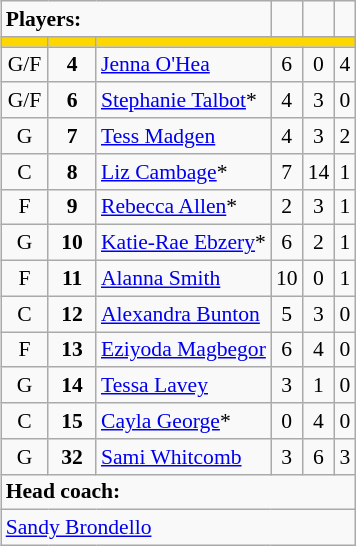<table class="wikitable" style="font-size:90%; text-align:center; margin:auto;" align=right>
<tr>
<td align=left colspan="3"><strong>Players:</strong></td>
<td></td>
<td></td>
<td></td>
</tr>
<tr>
<th style="background:#ffd700;" width=25></th>
<th style="background:#ffd700;" width=25></th>
<th colspan=4 style="background:#ffd700;"></th>
</tr>
<tr>
<td>G/F</td>
<td><strong>4</strong></td>
<td align=left><a href='#'>Jenna O'Hea</a></td>
<td>6</td>
<td>0</td>
<td>4</td>
</tr>
<tr>
<td>G/F</td>
<td><strong>6</strong></td>
<td align=left><a href='#'>Stephanie Talbot</a>*</td>
<td>4</td>
<td>3</td>
<td>0</td>
</tr>
<tr>
<td>G</td>
<td><strong>7</strong></td>
<td align=left><a href='#'>Tess Madgen</a></td>
<td>4</td>
<td>3</td>
<td>2</td>
</tr>
<tr>
<td>C</td>
<td><strong>8</strong></td>
<td align=left><a href='#'>Liz Cambage</a>*</td>
<td>7</td>
<td>14</td>
<td>1</td>
</tr>
<tr>
<td>F</td>
<td><strong>9</strong></td>
<td align=left><a href='#'>Rebecca Allen</a>*</td>
<td>2</td>
<td>3</td>
<td>1</td>
</tr>
<tr>
<td>G</td>
<td><strong>10</strong></td>
<td align=left><a href='#'>Katie-Rae Ebzery</a>*</td>
<td>6</td>
<td>2</td>
<td>1</td>
</tr>
<tr>
<td>F</td>
<td><strong>11</strong></td>
<td align=left><a href='#'>Alanna Smith</a></td>
<td>10</td>
<td>0</td>
<td>1</td>
</tr>
<tr>
<td>C</td>
<td><strong>12</strong></td>
<td align=left><a href='#'>Alexandra Bunton</a></td>
<td>5</td>
<td>3</td>
<td>0</td>
</tr>
<tr>
<td>F</td>
<td><strong>13</strong></td>
<td align=left><a href='#'>Eziyoda Magbegor</a></td>
<td>6</td>
<td>4</td>
<td>0</td>
</tr>
<tr>
<td>G</td>
<td><strong>14</strong></td>
<td align=left><a href='#'>Tessa Lavey</a></td>
<td>3</td>
<td>1</td>
<td>0</td>
</tr>
<tr>
<td>C</td>
<td><strong>15</strong></td>
<td align=left><a href='#'>Cayla George</a>*</td>
<td>0</td>
<td>4</td>
<td>0</td>
</tr>
<tr>
<td>G</td>
<td><strong>32</strong></td>
<td align=left><a href='#'>Sami Whitcomb</a></td>
<td>3</td>
<td>6</td>
<td>3</td>
</tr>
<tr>
<td align=left colspan=7><strong>Head coach:</strong></td>
</tr>
<tr>
<td colspan=7 align=left> <a href='#'>Sandy Brondello</a></td>
</tr>
</table>
